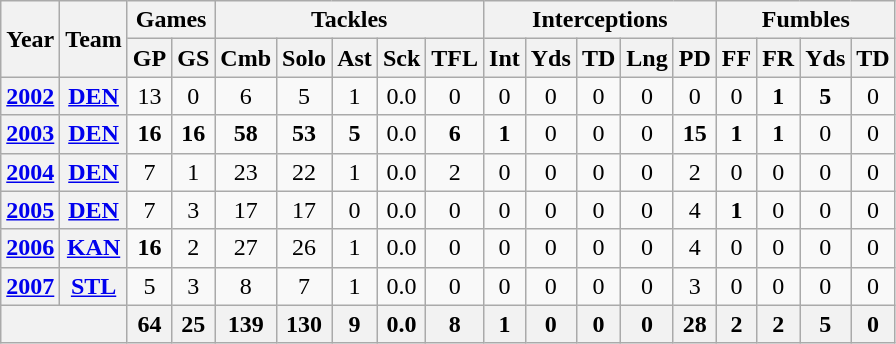<table class="wikitable" style="text-align:center">
<tr>
<th rowspan="2">Year</th>
<th rowspan="2">Team</th>
<th colspan="2">Games</th>
<th colspan="5">Tackles</th>
<th colspan="5">Interceptions</th>
<th colspan="4">Fumbles</th>
</tr>
<tr>
<th>GP</th>
<th>GS</th>
<th>Cmb</th>
<th>Solo</th>
<th>Ast</th>
<th>Sck</th>
<th>TFL</th>
<th>Int</th>
<th>Yds</th>
<th>TD</th>
<th>Lng</th>
<th>PD</th>
<th>FF</th>
<th>FR</th>
<th>Yds</th>
<th>TD</th>
</tr>
<tr>
<th><a href='#'>2002</a></th>
<th><a href='#'>DEN</a></th>
<td>13</td>
<td>0</td>
<td>6</td>
<td>5</td>
<td>1</td>
<td>0.0</td>
<td>0</td>
<td>0</td>
<td>0</td>
<td>0</td>
<td>0</td>
<td>0</td>
<td>0</td>
<td><strong>1</strong></td>
<td><strong>5</strong></td>
<td>0</td>
</tr>
<tr>
<th><a href='#'>2003</a></th>
<th><a href='#'>DEN</a></th>
<td><strong>16</strong></td>
<td><strong>16</strong></td>
<td><strong>58</strong></td>
<td><strong>53</strong></td>
<td><strong>5</strong></td>
<td>0.0</td>
<td><strong>6</strong></td>
<td><strong>1</strong></td>
<td>0</td>
<td>0</td>
<td>0</td>
<td><strong>15</strong></td>
<td><strong>1</strong></td>
<td><strong>1</strong></td>
<td>0</td>
<td>0</td>
</tr>
<tr>
<th><a href='#'>2004</a></th>
<th><a href='#'>DEN</a></th>
<td>7</td>
<td>1</td>
<td>23</td>
<td>22</td>
<td>1</td>
<td>0.0</td>
<td>2</td>
<td>0</td>
<td>0</td>
<td>0</td>
<td>0</td>
<td>2</td>
<td>0</td>
<td>0</td>
<td>0</td>
<td>0</td>
</tr>
<tr>
<th><a href='#'>2005</a></th>
<th><a href='#'>DEN</a></th>
<td>7</td>
<td>3</td>
<td>17</td>
<td>17</td>
<td>0</td>
<td>0.0</td>
<td>0</td>
<td>0</td>
<td>0</td>
<td>0</td>
<td>0</td>
<td>4</td>
<td><strong>1</strong></td>
<td>0</td>
<td>0</td>
<td>0</td>
</tr>
<tr>
<th><a href='#'>2006</a></th>
<th><a href='#'>KAN</a></th>
<td><strong>16</strong></td>
<td>2</td>
<td>27</td>
<td>26</td>
<td>1</td>
<td>0.0</td>
<td>0</td>
<td>0</td>
<td>0</td>
<td>0</td>
<td>0</td>
<td>4</td>
<td>0</td>
<td>0</td>
<td>0</td>
<td>0</td>
</tr>
<tr>
<th><a href='#'>2007</a></th>
<th><a href='#'>STL</a></th>
<td>5</td>
<td>3</td>
<td>8</td>
<td>7</td>
<td>1</td>
<td>0.0</td>
<td>0</td>
<td>0</td>
<td>0</td>
<td>0</td>
<td>0</td>
<td>3</td>
<td>0</td>
<td>0</td>
<td>0</td>
<td>0</td>
</tr>
<tr>
<th colspan="2"></th>
<th>64</th>
<th>25</th>
<th>139</th>
<th>130</th>
<th>9</th>
<th>0.0</th>
<th>8</th>
<th>1</th>
<th>0</th>
<th>0</th>
<th>0</th>
<th>28</th>
<th>2</th>
<th>2</th>
<th>5</th>
<th>0</th>
</tr>
</table>
